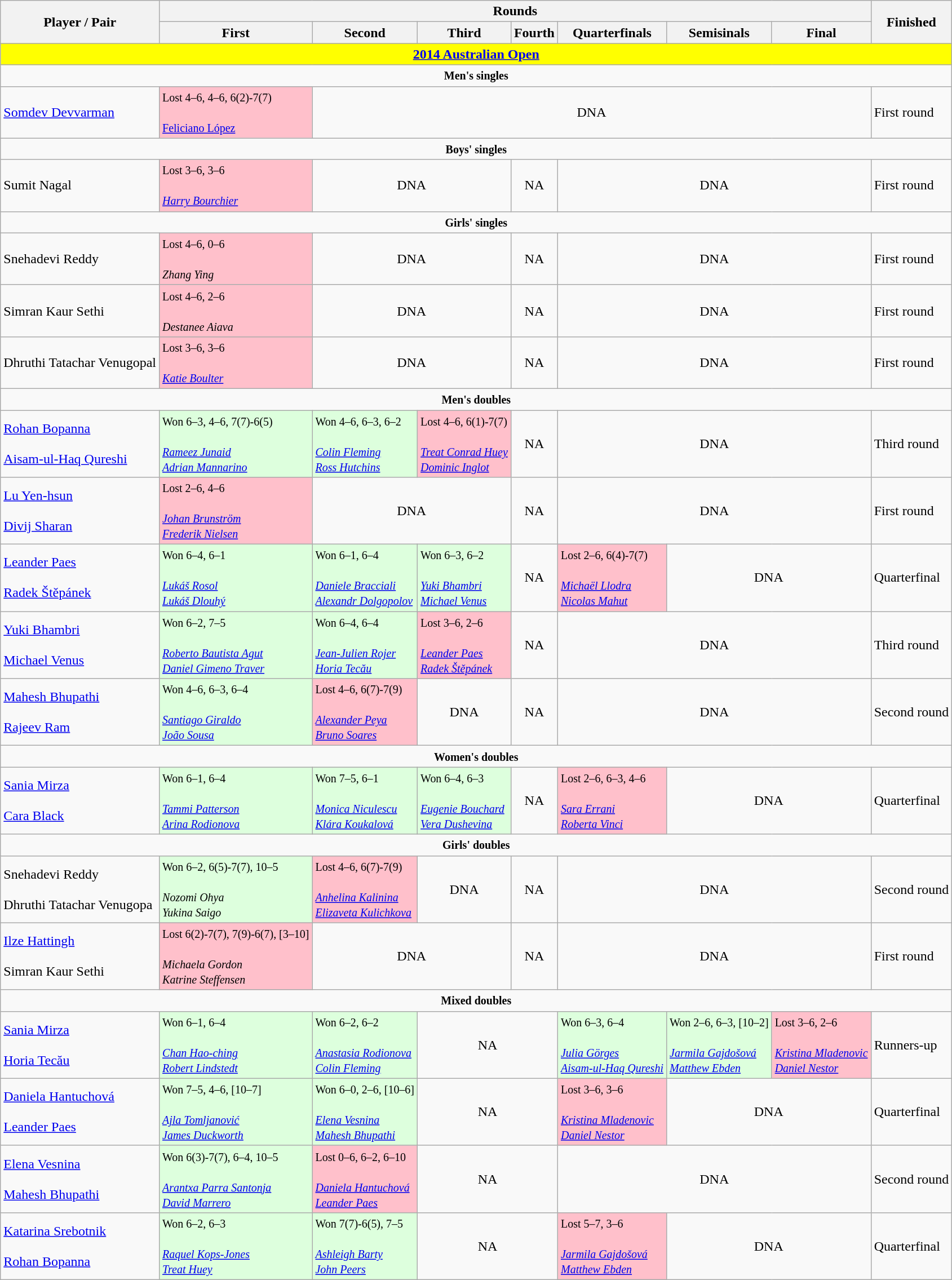<table class="wikitable">
<tr>
<th rowspan=2>Player / Pair</th>
<th colspan=7>Rounds</th>
<th rowspan=2>Finished</th>
</tr>
<tr>
<th>First</th>
<th>Second</th>
<th>Third</th>
<th>Fourth</th>
<th>Quarterfinals</th>
<th>Semisinals</th>
<th>Final</th>
</tr>
<tr>
<td colspan=9 align="center" bgcolor="yellow"><strong><a href='#'>2014 Australian Open</a></strong></td>
</tr>
<tr>
<td colspan=9 align="center" bgcolour="orange"><small><strong>Men's singles</strong></small></td>
</tr>
<tr>
<td> <a href='#'>Somdev Devvarman</a></td>
<td bgcolor="pink"><small>Lost 4–6, 4–6, 6(2)-7(7)</small><br><br><small> <a href='#'>Feliciano López</a></small></td>
<td colspan=6 align="center">DNA</td>
<td>First round</td>
</tr>
<tr>
<td colspan=9 align="center" bgcolour="orange"><small><strong>Boys' singles</strong></small></td>
</tr>
<tr>
<td> Sumit Nagal</td>
<td bgcolor="pink"><small>Lost 3–6, 3–6</small><br><br><small><em> <a href='#'>Harry Bourchier</a></em></small></td>
<td colspan=2 align="center">DNA</td>
<td align="center">NA</td>
<td colspan=3 align="center">DNA</td>
<td>First round</td>
</tr>
<tr>
<td colspan=9 align="center" bgcolour="orange"><small><strong>Girls' singles</strong></small></td>
</tr>
<tr>
<td> Snehadevi Reddy</td>
<td bgcolor="pink"><small>Lost 4–6, 0–6</small><br><br><small><em> Zhang Ying</em></small></td>
<td colspan=2 align="center">DNA</td>
<td align="center">NA</td>
<td colspan=3 align="center">DNA</td>
<td>First round</td>
</tr>
<tr>
<td> Simran Kaur Sethi</td>
<td bgcolor="pink"><small>Lost 4–6, 2–6</small><br><br><small><em> Destanee Aiava</em></small></td>
<td colspan=2 align="center">DNA</td>
<td align="center">NA</td>
<td colspan=3 align="center">DNA</td>
<td>First round</td>
</tr>
<tr>
<td> Dhruthi Tatachar Venugopal</td>
<td bgcolor="pink"><small>Lost 3–6, 3–6</small><br><br><small><em> <a href='#'>Katie Boulter</a></em></small></td>
<td colspan=2 align="center">DNA</td>
<td align="center">NA</td>
<td colspan=3 align="center">DNA</td>
<td>First round</td>
</tr>
<tr>
<td colspan=9 align="center" bgcolour="orange"><small><strong>Men's doubles</strong></small></td>
</tr>
<tr>
<td> <a href='#'>Rohan Bopanna</a><br><br> <a href='#'>Aisam-ul-Haq Qureshi</a></td>
<td style="background:#dfd;"><small>Won 6–3, 4–6, 7(7)-6(5)</small><br><br><small><em> <a href='#'>Rameez Junaid</a></em></small><br>
<small><em> <a href='#'>Adrian Mannarino</a></em></small></td>
<td style="background:#dfd;"><small>Won 4–6, 6–3, 6–2</small><br><br><small><em> <a href='#'>Colin Fleming</a></em></small><br>
<small><em> <a href='#'>Ross Hutchins</a></em></small></td>
<td bgcolor="pink"><small>Lost 4–6, 6(1)-7(7)</small><br><br><small><em> <a href='#'>Treat Conrad Huey</a></em></small><br>
<small><em> <a href='#'>Dominic Inglot</a></em></small></td>
<td align="center">NA</td>
<td colspan=3 align="center">DNA</td>
<td>Third round</td>
</tr>
<tr>
<td> <a href='#'>Lu Yen-hsun</a><br><br> <a href='#'>Divij Sharan</a></td>
<td bgcolor="pink"><small>Lost 2–6, 4–6</small><br><br><small><em> <a href='#'>Johan Brunström</a></em></small><br>
<small><em> <a href='#'>Frederik Nielsen</a></em></small></td>
<td colspan=2 align="center">DNA</td>
<td align="center">NA</td>
<td colspan=3 align="center">DNA</td>
<td>First round</td>
</tr>
<tr>
<td> <a href='#'>Leander Paes</a><br><br> <a href='#'>Radek Štěpánek</a></td>
<td style="background:#dfd;"><small>Won 6–4, 6–1</small><br><br><small><em> <a href='#'>Lukáš Rosol</a></em></small><br>
<small><em> <a href='#'>Lukáš Dlouhý</a></em></small></td>
<td style="background:#dfd;"><small>Won 6–1, 6–4</small><br><br><small><em> <a href='#'>Daniele Bracciali</a></em></small><br>
<small><em> <a href='#'>Alexandr Dolgopolov</a></em></small></td>
<td style="background:#dfd;"><small>Won 6–3, 6–2</small><br><br><small><em> <a href='#'>Yuki Bhambri</a></em></small><br>
<small><em> <a href='#'>Michael Venus</a></em></small></td>
<td align="center">NA</td>
<td bgcolor="pink"><small>Lost 2–6, 6(4)-7(7)</small><br><br><small><em> <a href='#'>Michaël Llodra</a></em></small><br>
<small><em> <a href='#'>Nicolas Mahut</a></em></small></td>
<td colspan=2 align="center">DNA</td>
<td>Quarterfinal</td>
</tr>
<tr>
<td> <a href='#'>Yuki Bhambri</a><br><br> <a href='#'>Michael Venus</a></td>
<td style="background:#dfd;"><small>Won 6–2, 7–5</small><br><br><small><em> <a href='#'>Roberto Bautista Agut</a></em></small><br>
<small><em> <a href='#'>Daniel Gimeno Traver</a></em></small></td>
<td style="background:#dfd;"><small>Won 6–4, 6–4</small><br><br><small><em> <a href='#'>Jean-Julien Rojer</a></em></small><br>
<small><em> <a href='#'>Horia Tecău</a></em></small></td>
<td bgcolor="pink"><small>Lost 3–6, 2–6</small><br><br><small><em> <a href='#'>Leander Paes</a></em></small><br>
<small><em> <a href='#'>Radek Štěpánek</a></em></small></td>
<td align="center">NA</td>
<td colspan=3 align="center">DNA</td>
<td>Third round</td>
</tr>
<tr>
<td> <a href='#'>Mahesh Bhupathi</a><br><br> <a href='#'>Rajeev Ram</a></td>
<td style="background:#dfd;"><small>Won 4–6, 6–3, 6–4</small><br><br><small><em> <a href='#'>Santiago Giraldo</a></em></small><br>
<small><em> <a href='#'>João Sousa</a></em></small></td>
<td bgcolor="pink"><small>Lost 4–6, 6(7)-7(9)</small><br><br><small><em> <a href='#'>Alexander Peya</a></em></small><br>
<small><em> <a href='#'>Bruno Soares</a></em></small></td>
<td align="center">DNA</td>
<td align="center">NA</td>
<td colspan=3 align="center">DNA</td>
<td>Second round</td>
</tr>
<tr>
<td colspan=9 align="center" bgcolour="orange"><small><strong>Women's doubles</strong></small></td>
</tr>
<tr>
<td> <a href='#'>Sania Mirza</a><br><br> <a href='#'>Cara Black</a></td>
<td style="background:#dfd;"><small>Won 6–1, 6–4</small><br><br><small><em> <a href='#'>Tammi Patterson</a></em></small><br>
<small><em> <a href='#'>Arina Rodionova</a></em></small></td>
<td style="background:#dfd;"><small>Won 7–5, 6–1</small><br><br><small><em> <a href='#'>Monica Niculescu</a></em></small><br>
<small><em> <a href='#'>Klára Koukalová</a></em></small></td>
<td style="background:#dfd;"><small>Won 6–4, 6–3</small><br><br><small><em> <a href='#'>Eugenie Bouchard</a></em></small><br>
<small><em> <a href='#'>Vera Dushevina</a></em></small></td>
<td align="center">NA</td>
<td bgcolor="pink"><small>Lost 2–6, 6–3, 4–6</small><br><br><small><em> <a href='#'>Sara Errani</a></em></small><br>
<small><em> <a href='#'>Roberta Vinci</a></em></small></td>
<td colspan=2 align="center">DNA</td>
<td>Quarterfinal</td>
</tr>
<tr>
<td colspan=9 align="center" bgcolour="orange"><small><strong>Girls' doubles</strong></small></td>
</tr>
<tr>
<td> Snehadevi Reddy<br><br> Dhruthi Tatachar Venugopa</td>
<td style="background:#dfd;"><small>Won 6–2, 6(5)-7(7), 10–5</small><br><br><small><em> Nozomi Ohya</em></small><br>
<small><em> Yukina Saigo</em></small></td>
<td bgcolor="pink"><small>Lost 4–6, 6(7)-7(9)</small><br><br><small><em> <a href='#'>Anhelina Kalinina</a></em></small><br>
<small><em> <a href='#'>Elizaveta Kulichkova</a></em></small></td>
<td align="center">DNA</td>
<td align="center">NA</td>
<td colspan=3 align="center">DNA</td>
<td>Second round</td>
</tr>
<tr>
<td> <a href='#'>Ilze Hattingh</a><br><br> Simran Kaur Sethi</td>
<td bgcolor="pink"><small>Lost 6(2)-7(7), 7(9)-6(7), [3–10] </small><br><br><small><em> Michaela Gordon</em></small><br>
<small><em> Katrine Steffensen</em></small></td>
<td colspan=2 align="center">DNA</td>
<td align="center">NA</td>
<td colspan=3 align="center">DNA</td>
<td>First round</td>
</tr>
<tr>
<td colspan=9 align="center" bgcolour="orange"><small><strong>Mixed doubles</strong></small></td>
</tr>
<tr>
<td> <a href='#'>Sania Mirza</a><br><br> <a href='#'>Horia Tecău</a></td>
<td style="background:#dfd;"><small>Won 6–1, 6–4</small><br><br><small><em> <a href='#'>Chan Hao-ching</a></em></small><br>
<small><em> <a href='#'>Robert Lindstedt</a></em></small></td>
<td style="background:#dfd;"><small>Won 6–2, 6–2</small><br><br><small><em> <a href='#'>Anastasia Rodionova</a></em></small><br>
<small><em> <a href='#'>Colin Fleming</a></em></small></td>
<td align="center" colspan=2>NA</td>
<td style="background:#dfd;"><small>Won 6–3, 6–4</small><br><br><small><em> <a href='#'>Julia Görges</a></em></small><br>
<small><em> <a href='#'>Aisam-ul-Haq Qureshi</a></em></small></td>
<td style="background:#dfd;"><small>Won 2–6, 6–3, [10–2]</small><br><br><small><em> <a href='#'>Jarmila Gajdošová</a></em></small><br>
<small><em> <a href='#'>Matthew Ebden</a></em></small></td>
<td bgcolor="pink"><small>Lost 3–6, 2–6</small><br><br><small><em> <a href='#'>Kristina Mladenovic</a></em></small><br>
<small><em> <a href='#'>Daniel Nestor</a></em></small></td>
<td>Runners-up</td>
</tr>
<tr>
<td> <a href='#'>Daniela Hantuchová</a><br><br> <a href='#'>Leander Paes</a></td>
<td style="background:#dfd;"><small>Won 7–5, 4–6, [10–7]</small><br><br><small><em> <a href='#'>Ajla Tomljanović</a></em></small><br>
<small><em> <a href='#'>James Duckworth</a></em></small></td>
<td style="background:#dfd;"><small>Won 6–0, 2–6, [10–6]</small><br><br><small><em> <a href='#'>Elena Vesnina</a></em></small><br>
<small><em> <a href='#'>Mahesh Bhupathi</a></em></small></td>
<td align="center" colspan=2>NA</td>
<td bgcolor="pink"><small>Lost 3–6, 3–6</small><br><br><small><em> <a href='#'>Kristina Mladenovic</a></em></small><br>
<small><em> <a href='#'>Daniel Nestor</a></em></small></td>
<td colspan=2 align="center">DNA</td>
<td>Quarterfinal</td>
</tr>
<tr>
<td> <a href='#'>Elena Vesnina</a><br><br> <a href='#'>Mahesh Bhupathi</a></td>
<td style="background:#dfd;"><small>Won 6(3)-7(7), 6–4, 10–5</small><br><br><small><em> <a href='#'>Arantxa Parra Santonja</a></em></small><br>
<small><em> <a href='#'>David Marrero</a></em></small></td>
<td bgcolor="pink"><small>Lost 0–6, 6–2, 6–10 </small><br><br><small><em> <a href='#'>Daniela Hantuchová</a></em></small><br>
<small><em> <a href='#'>Leander Paes</a></em></small></td>
<td align="center" colspan=2>NA</td>
<td colspan=3 align="center">DNA</td>
<td>Second round</td>
</tr>
<tr>
<td> <a href='#'>Katarina Srebotnik</a><br><br> <a href='#'>Rohan Bopanna</a></td>
<td style="background:#dfd;"><small>Won 6–2, 6–3</small><br><br><small><em> <a href='#'>Raquel Kops-Jones</a></em></small><br>
<small><em> <a href='#'>Treat Huey</a></em></small></td>
<td style="background:#dfd;"><small>Won 7(7)-6(5), 7–5</small><br><br><small><em> <a href='#'>Ashleigh Barty</a></em></small><br>
<small><em> <a href='#'>John Peers</a></em></small></td>
<td align="center" colspan=2>NA</td>
<td bgcolor="pink"><small>Lost 5–7, 3–6</small><br><br><small><em> <a href='#'>Jarmila Gajdošová</a></em></small><br>
<small><em> <a href='#'>Matthew Ebden</a></em></small></td>
<td colspan=2 align="center">DNA</td>
<td>Quarterfinal</td>
</tr>
</table>
